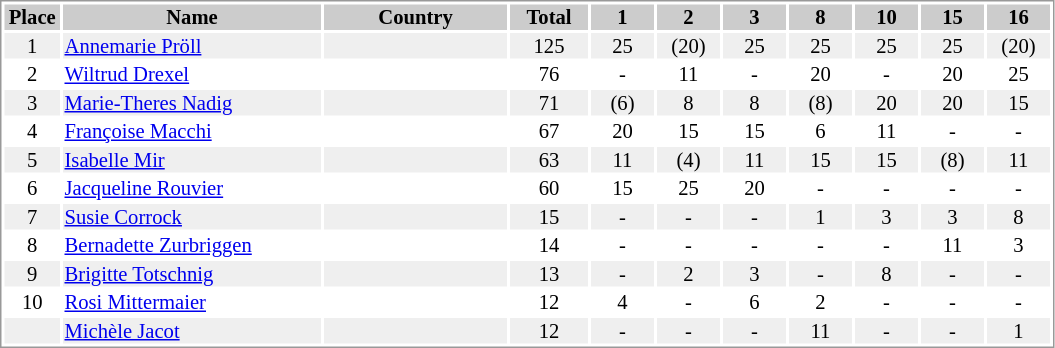<table border="0" style="border: 1px solid #999; background-color:#FFFFFF; text-align:center; font-size:86%; line-height:15px;">
<tr align="center" bgcolor="#CCCCCC">
<th width=35>Place</th>
<th width=170>Name</th>
<th width=120>Country</th>
<th width=50>Total</th>
<th width=40>1</th>
<th width=40>2</th>
<th width=40>3</th>
<th width=40>8</th>
<th width=40>10</th>
<th width=40>15</th>
<th width=40>16</th>
</tr>
<tr bgcolor="#EFEFEF">
<td>1</td>
<td align="left"><a href='#'>Annemarie Pröll</a></td>
<td align="left"></td>
<td>125</td>
<td>25</td>
<td>(20)</td>
<td>25</td>
<td>25</td>
<td>25</td>
<td>25</td>
<td>(20)</td>
</tr>
<tr>
<td>2</td>
<td align="left"><a href='#'>Wiltrud Drexel</a></td>
<td align="left"></td>
<td>76</td>
<td>-</td>
<td>11</td>
<td>-</td>
<td>20</td>
<td>-</td>
<td>20</td>
<td>25</td>
</tr>
<tr bgcolor="#EFEFEF">
<td>3</td>
<td align="left"><a href='#'>Marie-Theres Nadig</a></td>
<td align="left"></td>
<td>71</td>
<td>(6)</td>
<td>8</td>
<td>8</td>
<td>(8)</td>
<td>20</td>
<td>20</td>
<td>15</td>
</tr>
<tr>
<td>4</td>
<td align="left"><a href='#'>Françoise Macchi</a></td>
<td align="left"></td>
<td>67</td>
<td>20</td>
<td>15</td>
<td>15</td>
<td>6</td>
<td>11</td>
<td>-</td>
<td>-</td>
</tr>
<tr bgcolor="#EFEFEF">
<td>5</td>
<td align="left"><a href='#'>Isabelle Mir</a></td>
<td align="left"></td>
<td>63</td>
<td>11</td>
<td>(4)</td>
<td>11</td>
<td>15</td>
<td>15</td>
<td>(8)</td>
<td>11</td>
</tr>
<tr>
<td>6</td>
<td align="left"><a href='#'>Jacqueline Rouvier</a></td>
<td align="left"></td>
<td>60</td>
<td>15</td>
<td>25</td>
<td>20</td>
<td>-</td>
<td>-</td>
<td>-</td>
<td>-</td>
</tr>
<tr bgcolor="#EFEFEF">
<td>7</td>
<td align="left"><a href='#'>Susie Corrock</a></td>
<td align="left"></td>
<td>15</td>
<td>-</td>
<td>-</td>
<td>-</td>
<td>1</td>
<td>3</td>
<td>3</td>
<td>8</td>
</tr>
<tr>
<td>8</td>
<td align="left"><a href='#'>Bernadette Zurbriggen</a></td>
<td align="left"></td>
<td>14</td>
<td>-</td>
<td>-</td>
<td>-</td>
<td>-</td>
<td>-</td>
<td>11</td>
<td>3</td>
</tr>
<tr bgcolor="#EFEFEF">
<td>9</td>
<td align="left"><a href='#'>Brigitte Totschnig</a></td>
<td align="left"></td>
<td>13</td>
<td>-</td>
<td>2</td>
<td>3</td>
<td>-</td>
<td>8</td>
<td>-</td>
<td>-</td>
</tr>
<tr>
<td>10</td>
<td align="left"><a href='#'>Rosi Mittermaier</a></td>
<td align="left"></td>
<td>12</td>
<td>4</td>
<td>-</td>
<td>6</td>
<td>2</td>
<td>-</td>
<td>-</td>
<td>-</td>
</tr>
<tr bgcolor="#EFEFEF">
<td></td>
<td align="left"><a href='#'>Michèle Jacot</a></td>
<td align="left"></td>
<td>12</td>
<td>-</td>
<td>-</td>
<td>-</td>
<td>11</td>
<td>-</td>
<td>-</td>
<td>1</td>
</tr>
</table>
